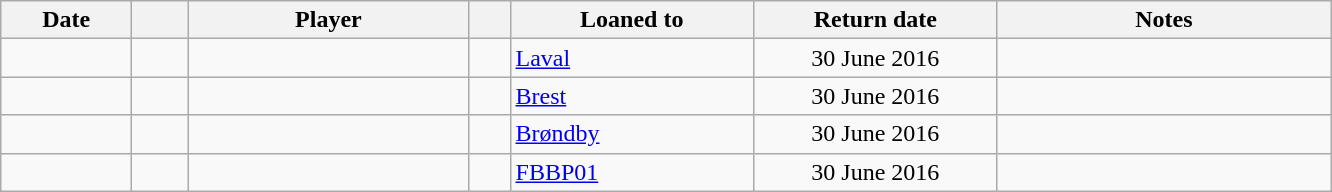<table class="wikitable sortable">
<tr>
<th style="width:80px;">Date</th>
<th style="width:30px;"></th>
<th style="width:180px;">Player</th>
<th style="width:20px;"></th>
<th style="width:155px;">Loaned to</th>
<th style="width:155px;" class="unsortable">Return date</th>
<th style="width:215px;" class="unsortable">Notes</th>
</tr>
<tr>
<td></td>
<td align=center></td>
<td> </td>
<td></td>
<td> <a href='#'>Laval</a></td>
<td align=center>30 June 2016</td>
<td align=center></td>
</tr>
<tr>
<td></td>
<td align=center></td>
<td> </td>
<td></td>
<td> <a href='#'>Brest</a></td>
<td align=center>30 June 2016</td>
<td align=center></td>
</tr>
<tr>
<td></td>
<td align=center></td>
<td> </td>
<td></td>
<td> <a href='#'>Brøndby</a></td>
<td align=center>30 June 2016</td>
<td align=center></td>
</tr>
<tr>
<td></td>
<td align=center></td>
<td> </td>
<td></td>
<td> <a href='#'>FBBP01</a></td>
<td align=center>30 June 2016</td>
<td align=center></td>
</tr>
</table>
